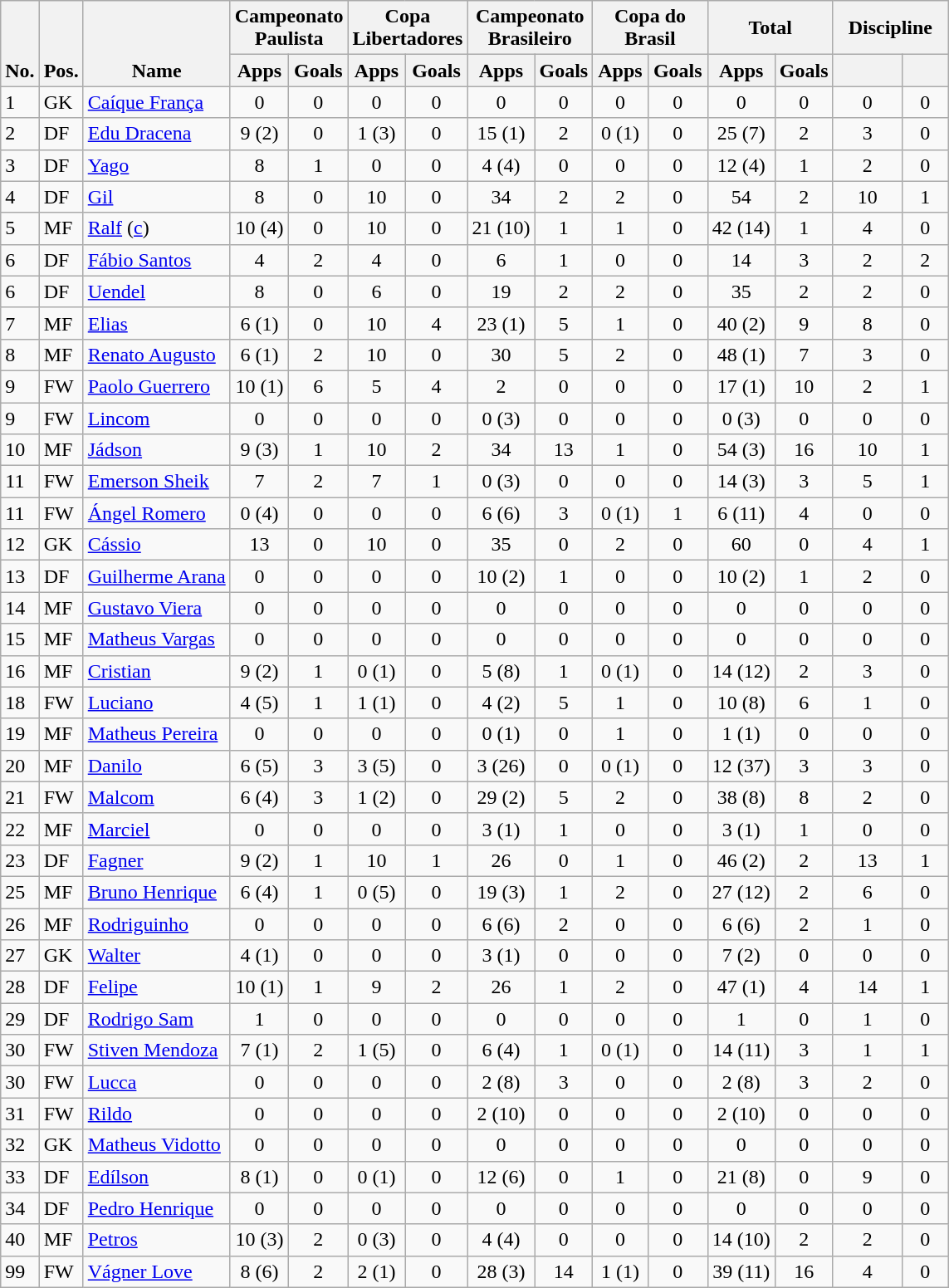<table class="wikitable" style="text-align:center">
<tr>
<th rowspan="2" valign="bottom">No.</th>
<th rowspan="2" valign="bottom">Pos.</th>
<th rowspan="2" valign="bottom">Name</th>
<th colspan="2" width="85">Campeonato Paulista</th>
<th colspan="2" width="85">Copa Libertadores</th>
<th colspan="2" width="85">Campeonato Brasileiro</th>
<th colspan="2" width="85">Copa do Brasil</th>
<th colspan="2" width="85">Total</th>
<th colspan="2" width="85">Discipline</th>
</tr>
<tr>
<th>Apps</th>
<th>Goals</th>
<th>Apps</th>
<th>Goals</th>
<th>Apps</th>
<th>Goals</th>
<th>Apps</th>
<th>Goals</th>
<th>Apps</th>
<th>Goals</th>
<th></th>
<th></th>
</tr>
<tr>
<td align="left">1</td>
<td align="left">GK</td>
<td align="left"> <a href='#'>Caíque França</a></td>
<td>0</td>
<td>0</td>
<td>0</td>
<td>0</td>
<td>0</td>
<td>0</td>
<td>0</td>
<td>0</td>
<td>0</td>
<td>0</td>
<td>0</td>
<td>0</td>
</tr>
<tr>
<td align="left">2</td>
<td align="left">DF</td>
<td align="left"> <a href='#'>Edu Dracena</a></td>
<td>9 (2)</td>
<td>0</td>
<td>1 (3)</td>
<td>0</td>
<td>15 (1)</td>
<td>2</td>
<td>0 (1)</td>
<td>0</td>
<td>25 (7)</td>
<td>2</td>
<td>3</td>
<td>0</td>
</tr>
<tr>
<td align="left">3</td>
<td align="left">DF</td>
<td align="left"> <a href='#'>Yago</a></td>
<td>8</td>
<td>1</td>
<td>0</td>
<td>0</td>
<td>4 (4)</td>
<td>0</td>
<td>0</td>
<td>0</td>
<td>12 (4)</td>
<td>1</td>
<td>2</td>
<td>0</td>
</tr>
<tr>
<td align="left">4</td>
<td align="left">DF</td>
<td align="left"> <a href='#'>Gil</a></td>
<td>8</td>
<td>0</td>
<td>10</td>
<td>0</td>
<td>34</td>
<td>2</td>
<td>2</td>
<td>0</td>
<td>54</td>
<td>2</td>
<td>10</td>
<td>1</td>
</tr>
<tr>
<td align="left">5</td>
<td align="left">MF</td>
<td align="left"> <a href='#'>Ralf</a> (<a href='#'>c</a>)</td>
<td>10 (4)</td>
<td>0</td>
<td>10</td>
<td>0</td>
<td>21 (10)</td>
<td>1</td>
<td>1</td>
<td>0</td>
<td>42 (14)</td>
<td>1</td>
<td>4</td>
<td>0</td>
</tr>
<tr>
<td align="left">6</td>
<td align="left">DF</td>
<td align="left"> <a href='#'>Fábio Santos</a></td>
<td>4</td>
<td>2</td>
<td>4</td>
<td>0</td>
<td>6</td>
<td>1</td>
<td>0</td>
<td>0</td>
<td>14</td>
<td>3</td>
<td>2</td>
<td>2</td>
</tr>
<tr>
<td align="left">6</td>
<td align="left">DF</td>
<td align="left"> <a href='#'>Uendel</a></td>
<td>8</td>
<td>0</td>
<td>6</td>
<td>0</td>
<td>19</td>
<td>2</td>
<td>2</td>
<td>0</td>
<td>35</td>
<td>2</td>
<td>2</td>
<td>0</td>
</tr>
<tr>
<td align="left">7</td>
<td align="left">MF</td>
<td align="left"> <a href='#'>Elias</a></td>
<td>6 (1)</td>
<td>0</td>
<td>10</td>
<td>4</td>
<td>23 (1)</td>
<td>5</td>
<td>1</td>
<td>0</td>
<td>40 (2)</td>
<td>9</td>
<td>8</td>
<td>0</td>
</tr>
<tr>
<td align="left">8</td>
<td align="left">MF</td>
<td align="left"> <a href='#'>Renato Augusto</a></td>
<td>6 (1)</td>
<td>2</td>
<td>10</td>
<td>0</td>
<td>30</td>
<td>5</td>
<td>2</td>
<td>0</td>
<td>48 (1)</td>
<td>7</td>
<td>3</td>
<td>0</td>
</tr>
<tr>
<td align="left">9</td>
<td align="left">FW</td>
<td align="left"> <a href='#'>Paolo Guerrero</a></td>
<td>10 (1)</td>
<td>6</td>
<td>5</td>
<td>4</td>
<td>2</td>
<td>0</td>
<td>0</td>
<td>0</td>
<td>17 (1)</td>
<td>10</td>
<td>2</td>
<td>1</td>
</tr>
<tr>
<td align="left">9</td>
<td align="left">FW</td>
<td align="left"> <a href='#'>Lincom</a></td>
<td>0</td>
<td>0</td>
<td>0</td>
<td>0</td>
<td>0 (3)</td>
<td>0</td>
<td>0</td>
<td>0</td>
<td>0 (3)</td>
<td>0</td>
<td>0</td>
<td>0</td>
</tr>
<tr>
<td align="left">10</td>
<td align="left">MF</td>
<td align="left"> <a href='#'>Jádson</a></td>
<td>9 (3)</td>
<td>1</td>
<td>10</td>
<td>2</td>
<td>34</td>
<td>13</td>
<td>1</td>
<td>0</td>
<td>54 (3)</td>
<td>16</td>
<td>10</td>
<td>1</td>
</tr>
<tr>
<td align="left">11</td>
<td align="left">FW</td>
<td align="left"> <a href='#'>Emerson Sheik</a></td>
<td>7</td>
<td>2</td>
<td>7</td>
<td>1</td>
<td>0 (3)</td>
<td>0</td>
<td>0</td>
<td>0</td>
<td>14 (3)</td>
<td>3</td>
<td>5</td>
<td>1</td>
</tr>
<tr>
<td align="left">11</td>
<td align="left">FW</td>
<td align="left"> <a href='#'>Ángel Romero</a></td>
<td>0 (4)</td>
<td>0</td>
<td>0</td>
<td>0</td>
<td>6 (6)</td>
<td>3</td>
<td>0 (1)</td>
<td>1</td>
<td>6 (11)</td>
<td>4</td>
<td>0</td>
<td>0</td>
</tr>
<tr>
<td align="left">12</td>
<td align="left">GK</td>
<td align="left"> <a href='#'>Cássio</a></td>
<td>13</td>
<td>0</td>
<td>10</td>
<td>0</td>
<td>35</td>
<td>0</td>
<td>2</td>
<td>0</td>
<td>60</td>
<td>0</td>
<td>4</td>
<td>1</td>
</tr>
<tr>
<td align="left">13</td>
<td align="left">DF</td>
<td align="left"> <a href='#'>Guilherme Arana</a></td>
<td>0</td>
<td>0</td>
<td>0</td>
<td>0</td>
<td>10 (2)</td>
<td>1</td>
<td>0</td>
<td>0</td>
<td>10 (2)</td>
<td>1</td>
<td>2</td>
<td>0</td>
</tr>
<tr>
<td align="left">14</td>
<td align="left">MF</td>
<td align="left"> <a href='#'>Gustavo Viera</a></td>
<td>0</td>
<td>0</td>
<td>0</td>
<td>0</td>
<td>0</td>
<td>0</td>
<td>0</td>
<td>0</td>
<td>0</td>
<td>0</td>
<td>0</td>
<td>0</td>
</tr>
<tr>
<td align="left">15</td>
<td align="left">MF</td>
<td align="left"> <a href='#'>Matheus Vargas</a></td>
<td>0</td>
<td>0</td>
<td>0</td>
<td>0</td>
<td>0</td>
<td>0</td>
<td>0</td>
<td>0</td>
<td>0</td>
<td>0</td>
<td>0</td>
<td>0</td>
</tr>
<tr>
<td align="left">16</td>
<td align="left">MF</td>
<td align="left"> <a href='#'>Cristian</a></td>
<td>9 (2)</td>
<td>1</td>
<td>0 (1)</td>
<td>0</td>
<td>5 (8)</td>
<td>1</td>
<td>0 (1)</td>
<td>0</td>
<td>14 (12)</td>
<td>2</td>
<td>3</td>
<td>0</td>
</tr>
<tr>
<td align="left">18</td>
<td align="left">FW</td>
<td align="left"> <a href='#'>Luciano</a></td>
<td>4 (5)</td>
<td>1</td>
<td>1 (1)</td>
<td>0</td>
<td>4 (2)</td>
<td>5</td>
<td>1</td>
<td>0</td>
<td>10 (8)</td>
<td>6</td>
<td>1</td>
<td>0</td>
</tr>
<tr>
<td align="left">19</td>
<td align="left">MF</td>
<td align="left"> <a href='#'>Matheus Pereira</a></td>
<td>0</td>
<td>0</td>
<td>0</td>
<td>0</td>
<td>0 (1)</td>
<td>0</td>
<td>1</td>
<td>0</td>
<td>1 (1)</td>
<td>0</td>
<td>0</td>
<td>0</td>
</tr>
<tr>
<td align="left">20</td>
<td align="left">MF</td>
<td align="left"> <a href='#'>Danilo</a></td>
<td>6 (5)</td>
<td>3</td>
<td>3 (5)</td>
<td>0</td>
<td>3 (26)</td>
<td>0</td>
<td>0 (1)</td>
<td>0</td>
<td>12 (37)</td>
<td>3</td>
<td>3</td>
<td>0</td>
</tr>
<tr>
<td align="left">21</td>
<td align="left">FW</td>
<td align="left"> <a href='#'>Malcom</a></td>
<td>6 (4)</td>
<td>3</td>
<td>1 (2)</td>
<td>0</td>
<td>29 (2)</td>
<td>5</td>
<td>2</td>
<td>0</td>
<td>38 (8)</td>
<td>8</td>
<td>2</td>
<td>0</td>
</tr>
<tr>
<td align="left">22</td>
<td align="left">MF</td>
<td align="left"> <a href='#'>Marciel</a></td>
<td>0</td>
<td>0</td>
<td>0</td>
<td>0</td>
<td>3 (1)</td>
<td>1</td>
<td>0</td>
<td>0</td>
<td>3 (1)</td>
<td>1</td>
<td>0</td>
<td>0</td>
</tr>
<tr>
<td align="left">23</td>
<td align="left">DF</td>
<td align="left"> <a href='#'>Fagner</a></td>
<td>9 (2)</td>
<td>1</td>
<td>10</td>
<td>1</td>
<td>26</td>
<td>0</td>
<td>1</td>
<td>0</td>
<td>46 (2)</td>
<td>2</td>
<td>13</td>
<td>1</td>
</tr>
<tr>
<td align="left">25</td>
<td align="left">MF</td>
<td align="left"> <a href='#'>Bruno Henrique</a></td>
<td>6 (4)</td>
<td>1</td>
<td>0 (5)</td>
<td>0</td>
<td>19 (3)</td>
<td>1</td>
<td>2</td>
<td>0</td>
<td>27 (12)</td>
<td>2</td>
<td>6</td>
<td>0</td>
</tr>
<tr>
<td align="left">26</td>
<td align="left">MF</td>
<td align="left"> <a href='#'>Rodriguinho</a></td>
<td>0</td>
<td>0</td>
<td>0</td>
<td>0</td>
<td>6 (6)</td>
<td>2</td>
<td>0</td>
<td>0</td>
<td>6 (6)</td>
<td>2</td>
<td>1</td>
<td>0</td>
</tr>
<tr>
<td align="left">27</td>
<td align="left">GK</td>
<td align="left"> <a href='#'>Walter</a></td>
<td>4 (1)</td>
<td>0</td>
<td>0</td>
<td>0</td>
<td>3 (1)</td>
<td>0</td>
<td>0</td>
<td>0</td>
<td>7 (2)</td>
<td>0</td>
<td>0</td>
<td>0</td>
</tr>
<tr>
<td align="left">28</td>
<td align="left">DF</td>
<td align="left"> <a href='#'>Felipe</a></td>
<td>10 (1)</td>
<td>1</td>
<td>9</td>
<td>2</td>
<td>26</td>
<td>1</td>
<td>2</td>
<td>0</td>
<td>47 (1)</td>
<td>4</td>
<td>14</td>
<td>1</td>
</tr>
<tr>
<td align="left">29</td>
<td align="left">DF</td>
<td align="left"> <a href='#'>Rodrigo Sam</a></td>
<td>1</td>
<td>0</td>
<td>0</td>
<td>0</td>
<td>0</td>
<td>0</td>
<td>0</td>
<td>0</td>
<td>1</td>
<td>0</td>
<td>1</td>
<td>0</td>
</tr>
<tr>
<td align="left">30</td>
<td align="left">FW</td>
<td align="left"> <a href='#'>Stiven Mendoza</a></td>
<td>7 (1)</td>
<td>2</td>
<td>1 (5)</td>
<td>0</td>
<td>6 (4)</td>
<td>1</td>
<td>0 (1)</td>
<td>0</td>
<td>14 (11)</td>
<td>3</td>
<td>1</td>
<td>1</td>
</tr>
<tr>
<td align="left">30</td>
<td align="left">FW</td>
<td align="left"> <a href='#'>Lucca</a></td>
<td>0</td>
<td>0</td>
<td>0</td>
<td>0</td>
<td>2 (8)</td>
<td>3</td>
<td>0</td>
<td>0</td>
<td>2 (8)</td>
<td>3</td>
<td>2</td>
<td>0</td>
</tr>
<tr>
<td align="left">31</td>
<td align="left">FW</td>
<td align="left"> <a href='#'>Rildo</a></td>
<td>0</td>
<td>0</td>
<td>0</td>
<td>0</td>
<td>2 (10)</td>
<td>0</td>
<td>0</td>
<td>0</td>
<td>2 (10)</td>
<td>0</td>
<td>0</td>
<td>0</td>
</tr>
<tr>
<td align="left">32</td>
<td align="left">GK</td>
<td align="left"> <a href='#'>Matheus Vidotto</a></td>
<td>0</td>
<td>0</td>
<td>0</td>
<td>0</td>
<td>0</td>
<td>0</td>
<td>0</td>
<td>0</td>
<td>0</td>
<td>0</td>
<td>0</td>
<td>0</td>
</tr>
<tr>
<td align="left">33</td>
<td align="left">DF</td>
<td align="left"> <a href='#'>Edílson</a></td>
<td>8 (1)</td>
<td>0</td>
<td>0 (1)</td>
<td>0</td>
<td>12 (6)</td>
<td>0</td>
<td>1</td>
<td>0</td>
<td>21 (8)</td>
<td>0</td>
<td>9</td>
<td>0</td>
</tr>
<tr>
<td align="left">34</td>
<td align="left">DF</td>
<td align="left"> <a href='#'>Pedro Henrique</a></td>
<td>0</td>
<td>0</td>
<td>0</td>
<td>0</td>
<td>0</td>
<td>0</td>
<td>0</td>
<td>0</td>
<td>0</td>
<td>0</td>
<td>0</td>
<td>0</td>
</tr>
<tr>
<td align="left">40</td>
<td align="left">MF</td>
<td align="left"> <a href='#'>Petros</a></td>
<td>10 (3)</td>
<td>2</td>
<td>0 (3)</td>
<td>0</td>
<td>4 (4)</td>
<td>0</td>
<td>0</td>
<td>0</td>
<td>14 (10)</td>
<td>2</td>
<td>2</td>
<td>0</td>
</tr>
<tr>
<td align="left">99</td>
<td align="left">FW</td>
<td align="left"> <a href='#'>Vágner Love</a></td>
<td>8 (6)</td>
<td>2</td>
<td>2 (1)</td>
<td>0</td>
<td>28 (3)</td>
<td>14</td>
<td>1 (1)</td>
<td>0</td>
<td>39 (11)</td>
<td>16</td>
<td>4</td>
<td>0</td>
</tr>
</table>
